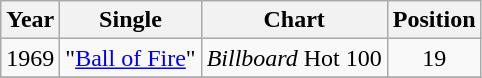<table class="wikitable">
<tr>
<th>Year</th>
<th>Single</th>
<th>Chart</th>
<th>Position</th>
</tr>
<tr>
<td>1969</td>
<td>"<a href='#'>Ball of Fire</a>"</td>
<td><em>Billboard</em> Hot 100</td>
<td align="center">19</td>
</tr>
<tr>
</tr>
</table>
